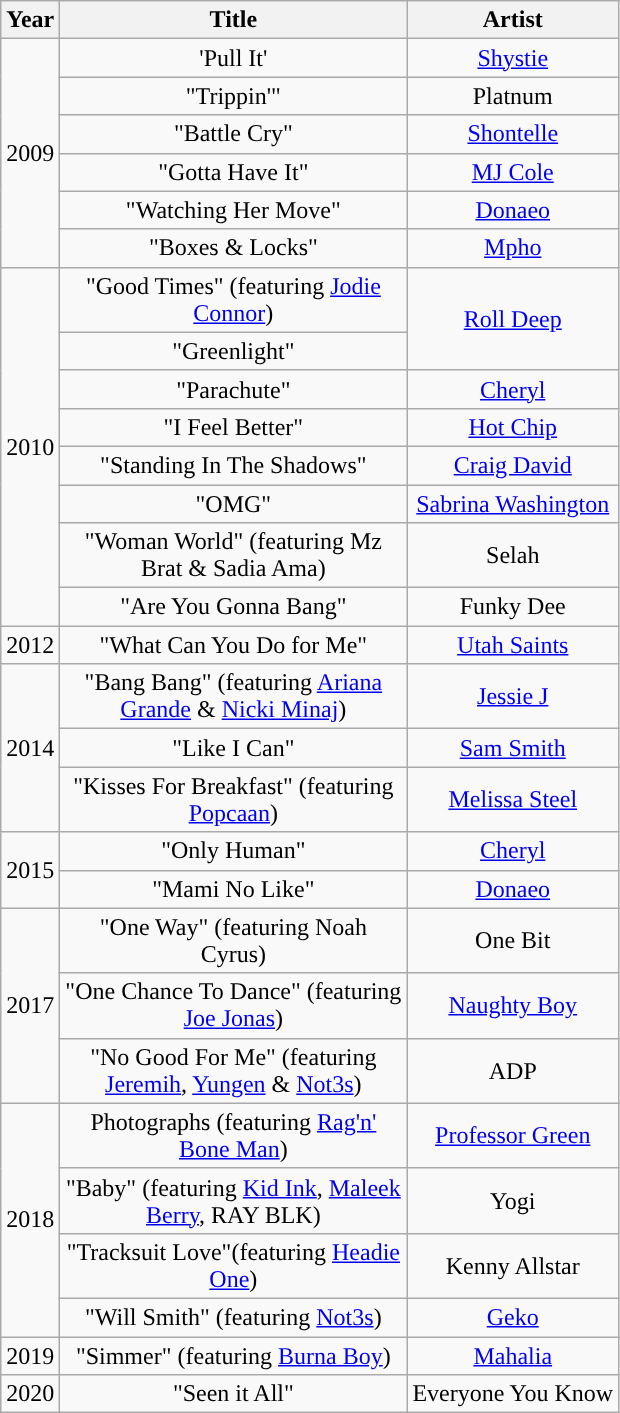<table class="wikitable plainrowheaders" style="text-align:center;" border="1">
<tr>
<th scope="col" style="width:1em;">Year</th>
<th scope="col" style="width:14em;">Title</th>
<th scope="col">Artist</th>
</tr>
<tr>
<td rowspan="6">2009</td>
<td scope="row">'Pull It'</td>
<td><a href='#'>Shystie</a></td>
</tr>
<tr>
<td scope="row">"Trippin'"</td>
<td>Platnum</td>
</tr>
<tr>
<td scope="row">"Battle Cry"</td>
<td><a href='#'>Shontelle</a></td>
</tr>
<tr>
<td>"Gotta Have It"</td>
<td><a href='#'>MJ Cole</a></td>
</tr>
<tr>
<td>"Watching Her Move"</td>
<td><a href='#'>Donaeo</a></td>
</tr>
<tr>
<td>"Boxes & Locks"</td>
<td><a href='#'>Mpho</a></td>
</tr>
<tr>
<td rowspan="8">2010</td>
<td scope="row">"Good Times" <span>(featuring <a href='#'>Jodie Connor</a>)</span></td>
<td rowspan="2"><a href='#'>Roll Deep</a></td>
</tr>
<tr>
<td scope="row">"Greenlight"</td>
</tr>
<tr>
<td scope="row">"Parachute"</td>
<td><a href='#'>Cheryl</a></td>
</tr>
<tr>
<td scope="row">"I Feel Better"</td>
<td><a href='#'>Hot Chip</a></td>
</tr>
<tr>
<td>"Standing In The Shadows"</td>
<td><a href='#'>Craig David</a></td>
</tr>
<tr>
<td>"OMG"</td>
<td><a href='#'>Sabrina Washington</a></td>
</tr>
<tr>
<td>"Woman World" <span>(featuring Mz Brat & Sadia Ama)</span></td>
<td>Selah</td>
</tr>
<tr>
<td>"Are You Gonna Bang"</td>
<td>Funky Dee</td>
</tr>
<tr>
<td>2012</td>
<td>"What Can You Do for Me"</td>
<td><a href='#'>Utah Saints</a></td>
</tr>
<tr>
<td rowspan="3">2014</td>
<td scope="row">"Bang Bang" <span>(featuring <a href='#'>Ariana Grande</a> & <a href='#'>Nicki Minaj</a>)</span></td>
<td><a href='#'>Jessie J</a></td>
</tr>
<tr>
<td scope="row">"Like I Can"</td>
<td><a href='#'>Sam Smith</a></td>
</tr>
<tr>
<td scope="row">"Kisses For Breakfast" <span>(featuring  <a href='#'>Popcaan</a>)</span></td>
<td><a href='#'>Melissa Steel</a></td>
</tr>
<tr>
<td rowspan="2">2015</td>
<td>"Only Human"</td>
<td><a href='#'>Cheryl</a></td>
</tr>
<tr>
<td scope="row">"Mami No Like"</td>
<td><a href='#'>Donaeo</a></td>
</tr>
<tr>
<td rowspan="3">2017</td>
<td scope="row">"One Way" <span>(featuring Noah Cyrus)</span></td>
<td>One Bit</td>
</tr>
<tr>
<td>"One Chance To Dance" <span>(featuring <a href='#'>Joe Jonas</a>)</span></td>
<td><a href='#'>Naughty Boy</a></td>
</tr>
<tr>
<td scope="row">"No Good For Me" <span>(featuring <a href='#'>Jeremih</a>, <a href='#'>Yungen</a> & <a href='#'>Not3s</a>)</span></td>
<td>ADP</td>
</tr>
<tr>
<td rowspan="4">2018</td>
<td>Photographs (<span>featuring <a href='#'>Rag'n' Bone Man</a>)</span></td>
<td><a href='#'>Professor Green</a></td>
</tr>
<tr>
<td scope="row">"Baby" <span>(featuring <a href='#'>Kid Ink</a>, <a href='#'>Maleek Berry</a>, RAY BLK)</span></td>
<td>Yogi</td>
</tr>
<tr>
<td>"Tracksuit Love"<span>(featuring <a href='#'>Headie One</a>)</span></td>
<td>Kenny Allstar</td>
</tr>
<tr>
<td>"Will Smith" <span>(featuring <a href='#'>Not3s</a>)</span></td>
<td><a href='#'>Geko</a></td>
</tr>
<tr>
<td>2019</td>
<td scope="row">"Simmer" <span>(featuring <a href='#'>Burna Boy</a>)</span></td>
<td><a href='#'>Mahalia</a></td>
</tr>
<tr>
<td>2020</td>
<td>"Seen it All"</td>
<td>Everyone You Know</td>
</tr>
</table>
